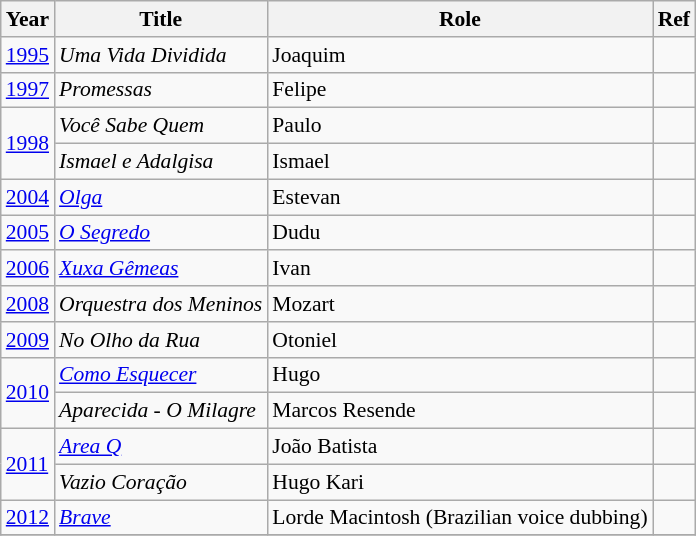<table class="wikitable" style="font-size: 90%;">
<tr>
<th>Year</th>
<th>Title</th>
<th>Role</th>
<th>Ref</th>
</tr>
<tr>
<td><a href='#'>1995</a></td>
<td><em>Uma Vida Dividida</em></td>
<td>Joaquim</td>
<td></td>
</tr>
<tr>
<td><a href='#'>1997</a></td>
<td><em>Promessas</em></td>
<td>Felipe</td>
<td></td>
</tr>
<tr>
<td rowspan="2"><a href='#'>1998</a></td>
<td><em>Você Sabe Quem</em></td>
<td>Paulo</td>
<td></td>
</tr>
<tr>
<td><em>Ismael e Adalgisa</em></td>
<td>Ismael</td>
<td></td>
</tr>
<tr>
<td><a href='#'>2004</a></td>
<td><em><a href='#'>Olga</a></em></td>
<td>Estevan</td>
<td></td>
</tr>
<tr>
<td><a href='#'>2005</a></td>
<td><em><a href='#'>O Segredo</a></em></td>
<td>Dudu</td>
<td></td>
</tr>
<tr>
<td><a href='#'>2006</a></td>
<td><em><a href='#'>Xuxa Gêmeas</a></em></td>
<td>Ivan</td>
<td></td>
</tr>
<tr>
<td><a href='#'>2008</a></td>
<td><em>Orquestra dos Meninos</em></td>
<td>Mozart</td>
<td></td>
</tr>
<tr>
<td><a href='#'>2009</a></td>
<td><em>No Olho da Rua</em></td>
<td>Otoniel</td>
<td></td>
</tr>
<tr>
<td rowspan="2"><a href='#'>2010</a></td>
<td><em><a href='#'>Como Esquecer</a></em></td>
<td>Hugo</td>
<td></td>
</tr>
<tr>
<td><em>Aparecida - O Milagre</em></td>
<td>Marcos Resende</td>
<td></td>
</tr>
<tr>
<td rowspan="2"><a href='#'>2011</a></td>
<td><em><a href='#'>Area Q</a></em></td>
<td>João Batista</td>
<td></td>
</tr>
<tr>
<td><em>Vazio Coração</em></td>
<td>Hugo Kari</td>
<td></td>
</tr>
<tr>
<td><a href='#'>2012</a></td>
<td><em><a href='#'>Brave</a></em></td>
<td>Lorde Macintosh (Brazilian voice dubbing)</td>
<td></td>
</tr>
<tr>
</tr>
</table>
